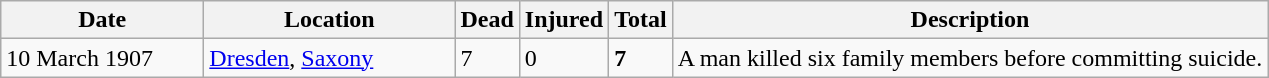<table class="wikitable sortable">
<tr>
<th scope="col" style="width: 8rem;">Date</th>
<th scope="col" style="width: 10rem;">Location</th>
<th data-sort-type=number>Dead</th>
<th data-sort-type=number>Injured</th>
<th data-sort-type=number>Total</th>
<th class=unsortable>Description</th>
</tr>
<tr>
<td>10 March 1907</td>
<td><a href='#'>Dresden</a>, <a href='#'>Saxony</a></td>
<td>7</td>
<td>0</td>
<td><strong>7</strong></td>
<td>A man killed six family members before committing suicide.</td>
</tr>
</table>
